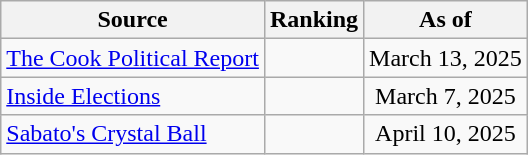<table class="wikitable" style="text-align:center">
<tr>
<th>Source</th>
<th>Ranking</th>
<th>As of</th>
</tr>
<tr>
<td align=left><a href='#'>The Cook Political Report</a></td>
<td></td>
<td>March 13, 2025</td>
</tr>
<tr>
<td align=left><a href='#'>Inside Elections</a></td>
<td></td>
<td>March 7, 2025</td>
</tr>
<tr>
<td align=left><a href='#'>Sabato's Crystal Ball</a></td>
<td></td>
<td>April 10, 2025</td>
</tr>
</table>
